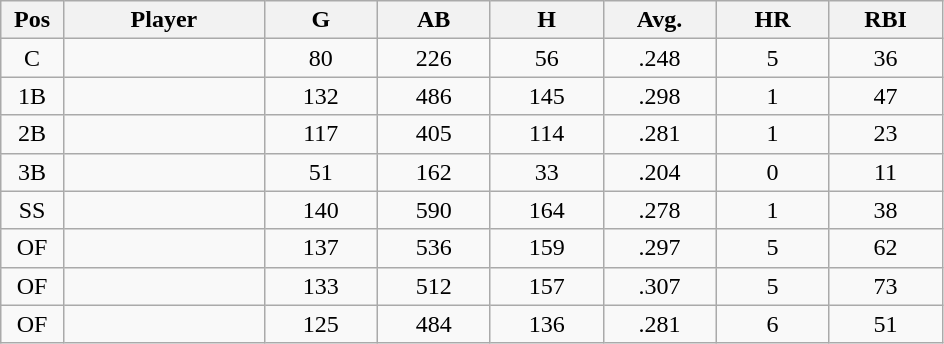<table class="wikitable sortable">
<tr>
<th bgcolor="#DDDDFF" width="5%">Pos</th>
<th bgcolor="#DDDDFF" width="16%">Player</th>
<th bgcolor="#DDDDFF" width="9%">G</th>
<th bgcolor="#DDDDFF" width="9%">AB</th>
<th bgcolor="#DDDDFF" width="9%">H</th>
<th bgcolor="#DDDDFF" width="9%">Avg.</th>
<th bgcolor="#DDDDFF" width="9%">HR</th>
<th bgcolor="#DDDDFF" width="9%">RBI</th>
</tr>
<tr align="center">
<td>C</td>
<td></td>
<td>80</td>
<td>226</td>
<td>56</td>
<td>.248</td>
<td>5</td>
<td>36</td>
</tr>
<tr align="center">
<td>1B</td>
<td></td>
<td>132</td>
<td>486</td>
<td>145</td>
<td>.298</td>
<td>1</td>
<td>47</td>
</tr>
<tr align="center">
<td>2B</td>
<td></td>
<td>117</td>
<td>405</td>
<td>114</td>
<td>.281</td>
<td>1</td>
<td>23</td>
</tr>
<tr align="center">
<td>3B</td>
<td></td>
<td>51</td>
<td>162</td>
<td>33</td>
<td>.204</td>
<td>0</td>
<td>11</td>
</tr>
<tr align="center">
<td>SS</td>
<td></td>
<td>140</td>
<td>590</td>
<td>164</td>
<td>.278</td>
<td>1</td>
<td>38</td>
</tr>
<tr align="center">
<td>OF</td>
<td></td>
<td>137</td>
<td>536</td>
<td>159</td>
<td>.297</td>
<td>5</td>
<td>62</td>
</tr>
<tr align="center">
<td>OF</td>
<td></td>
<td>133</td>
<td>512</td>
<td>157</td>
<td>.307</td>
<td>5</td>
<td>73</td>
</tr>
<tr align="center">
<td>OF</td>
<td></td>
<td>125</td>
<td>484</td>
<td>136</td>
<td>.281</td>
<td>6</td>
<td>51</td>
</tr>
</table>
